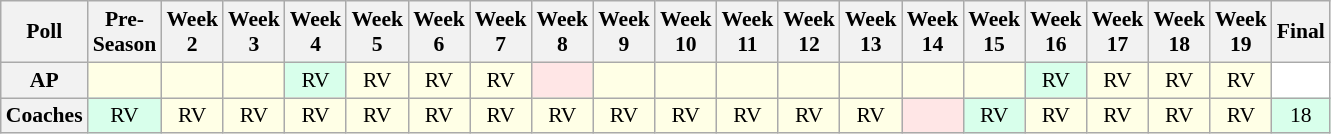<table class="wikitable" style="white-space:nowrap;font-size:90%">
<tr>
<th>Poll</th>
<th>Pre-<br>Season</th>
<th>Week<br>2</th>
<th>Week<br>3</th>
<th>Week<br>4</th>
<th>Week<br>5</th>
<th>Week<br>6</th>
<th>Week<br>7</th>
<th>Week<br>8</th>
<th>Week<br>9</th>
<th>Week<br>10</th>
<th>Week<br>11</th>
<th>Week<br>12</th>
<th>Week<br>13</th>
<th>Week<br>14</th>
<th>Week<br>15</th>
<th>Week<br>16</th>
<th>Week<br>17</th>
<th>Week<br>18</th>
<th>Week<br>19</th>
<th>Final</th>
</tr>
<tr style="text-align:center;">
<th>AP</th>
<td style="background:#FFFFE6;"></td>
<td style="background:#FFFFE6;"></td>
<td style="background:#FFFFE6;"></td>
<td style="background:#D8FFEB;">RV</td>
<td style="background:#FFFFE6;">RV</td>
<td style="background:#FFFFE6;">RV</td>
<td style="background:#FFFFE6;">RV</td>
<td style="background:#FFE6E6;"></td>
<td style="background:#FFFFE6;"></td>
<td style="background:#FFFFE6;"></td>
<td style="background:#FFFFE6;"></td>
<td style="background:#FFFFE6;"></td>
<td style="background:#FFFFE6;"></td>
<td style="background:#FFFFE6;"></td>
<td style="background:#FFFFE6;"></td>
<td style="background:#D8FFEB;">RV</td>
<td style="background:#FFFFE6;">RV</td>
<td style="background:#FFFFE6;">RV</td>
<td style="background:#FFFFE6;">RV</td>
<td style="background:#FFF;"></td>
</tr>
<tr style="text-align:center;">
<th>Coaches</th>
<td style="background:#D8FFEB;">RV</td>
<td style="background:#FFFFE6;">RV</td>
<td style="background:#FFFFE6;">RV</td>
<td style="background:#FFFFE6;">RV</td>
<td style="background:#FFFFE6;">RV</td>
<td style="background:#FFFFE6;">RV</td>
<td style="background:#FFFFE6;">RV</td>
<td style="background:#FFFFE6;">RV</td>
<td style="background:#FFFFE6;">RV</td>
<td style="background:#FFFFE6;">RV</td>
<td style="background:#FFFFE6;">RV</td>
<td style="background:#FFFFE6;">RV</td>
<td style="background:#FFFFE6;">RV</td>
<td style="background:#FFE6E6;"></td>
<td style="background:#D8FFEB;">RV</td>
<td style="background:#FFFFE6;">RV</td>
<td style="background:#FFFFE6;">RV</td>
<td style="background:#FFFFE6;">RV</td>
<td style="background:#FFFFE6;">RV</td>
<td style="background:#D8FFEB;">18</td>
</tr>
</table>
